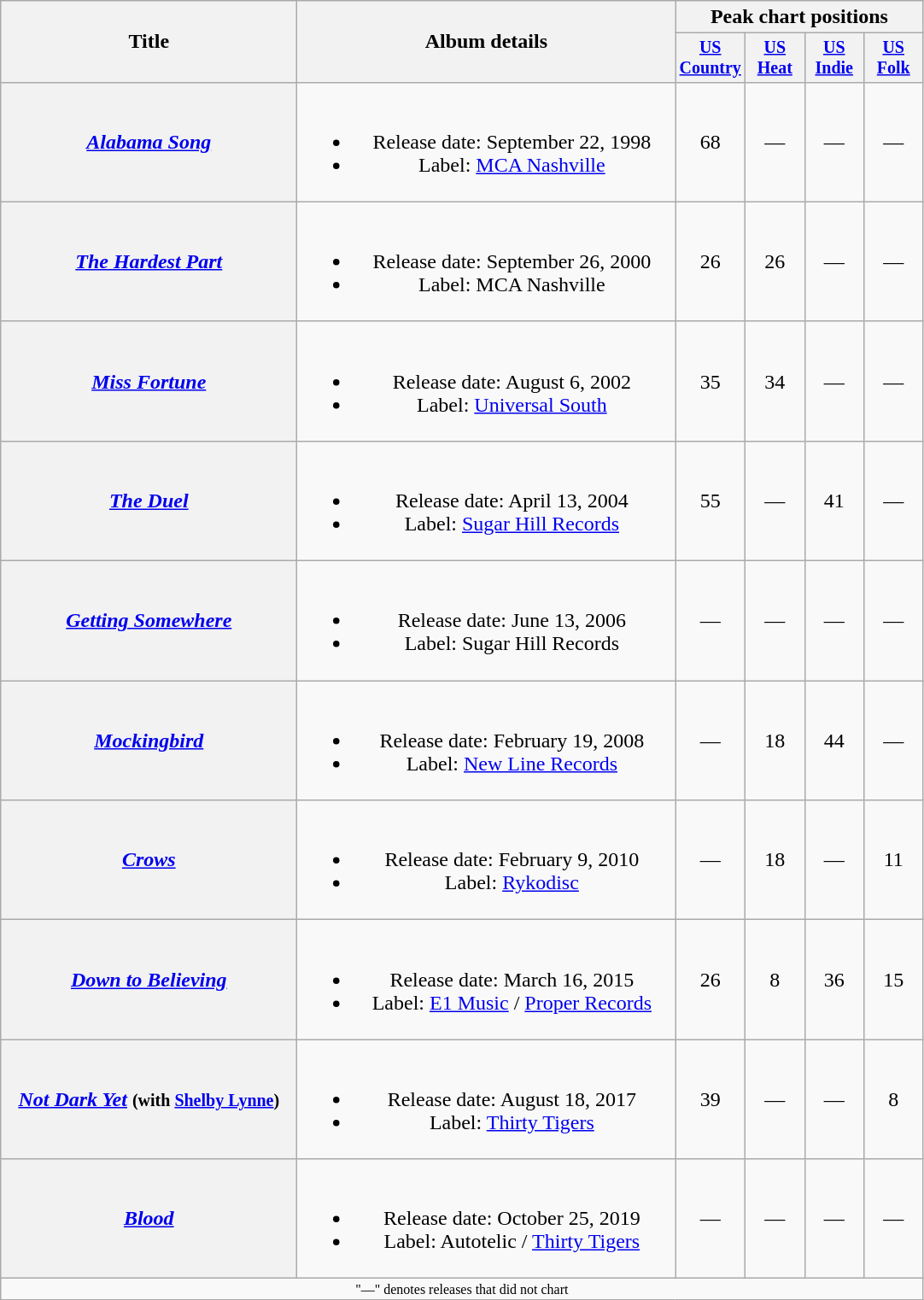<table class="wikitable plainrowheaders" style="text-align:center;">
<tr>
<th rowspan="2" style="width:14em;">Title</th>
<th rowspan="2" style="width:18em;">Album details</th>
<th colspan="4">Peak chart positions</th>
</tr>
<tr style="font-size:smaller;">
<th style="width:40px;"><a href='#'>US Country</a><br></th>
<th style="width:40px;"><a href='#'>US<br>Heat</a><br></th>
<th style="width:40px;"><a href='#'>US<br>Indie</a><br></th>
<th style="width:40px;"><a href='#'>US<br>Folk</a><br></th>
</tr>
<tr>
<th scope="row"><em><a href='#'>Alabama Song</a></em></th>
<td><br><ul><li>Release date: September 22, 1998</li><li>Label: <a href='#'>MCA Nashville</a></li></ul></td>
<td>68</td>
<td>—</td>
<td>—</td>
<td>—</td>
</tr>
<tr>
<th scope="row"><em><a href='#'>The Hardest Part</a></em></th>
<td><br><ul><li>Release date: September 26, 2000</li><li>Label: MCA Nashville</li></ul></td>
<td>26</td>
<td>26</td>
<td>—</td>
<td>—</td>
</tr>
<tr>
<th scope="row"><em><a href='#'>Miss Fortune</a></em></th>
<td><br><ul><li>Release date: August 6, 2002</li><li>Label: <a href='#'>Universal South</a></li></ul></td>
<td>35</td>
<td>34</td>
<td>—</td>
<td>—</td>
</tr>
<tr>
<th scope="row"><em><a href='#'>The Duel</a></em></th>
<td><br><ul><li>Release date: April 13, 2004</li><li>Label: <a href='#'>Sugar Hill Records</a></li></ul></td>
<td>55</td>
<td>—</td>
<td>41</td>
<td>—</td>
</tr>
<tr>
<th scope="row"><em><a href='#'>Getting Somewhere</a></em></th>
<td><br><ul><li>Release date: June 13, 2006</li><li>Label: Sugar Hill Records</li></ul></td>
<td>—</td>
<td>—</td>
<td>—</td>
<td>—</td>
</tr>
<tr>
<th scope="row"><em><a href='#'>Mockingbird</a></em></th>
<td><br><ul><li>Release date: February 19, 2008</li><li>Label: <a href='#'>New Line Records</a></li></ul></td>
<td>—</td>
<td>18</td>
<td>44</td>
<td>—</td>
</tr>
<tr>
<th scope="row"><em><a href='#'>Crows</a></em></th>
<td><br><ul><li>Release date: February 9, 2010</li><li>Label: <a href='#'>Rykodisc</a></li></ul></td>
<td>—</td>
<td>18</td>
<td>—</td>
<td>11</td>
</tr>
<tr>
<th scope="row"><em><a href='#'>Down to Believing</a></em></th>
<td><br><ul><li>Release date: March 16, 2015</li><li>Label: <a href='#'>E1 Music</a> / <a href='#'>Proper Records</a></li></ul></td>
<td>26</td>
<td>8</td>
<td>36</td>
<td>15</td>
</tr>
<tr>
<th scope="row"><em><a href='#'>Not Dark Yet</a></em> <small>(with <a href='#'>Shelby Lynne</a>)</small></th>
<td><br><ul><li>Release date: August 18, 2017</li><li>Label: <a href='#'>Thirty Tigers</a></li></ul></td>
<td>39</td>
<td>—</td>
<td>—</td>
<td>8</td>
</tr>
<tr>
<th scope="row"><em><a href='#'>Blood</a></em></th>
<td><br><ul><li>Release date: October 25, 2019</li><li>Label: Autotelic / <a href='#'>Thirty Tigers</a></li></ul></td>
<td>—</td>
<td>—</td>
<td>—</td>
<td>—</td>
</tr>
<tr>
<td colspan="6" style="font-size:8pt">"—" denotes releases that did not chart</td>
</tr>
</table>
